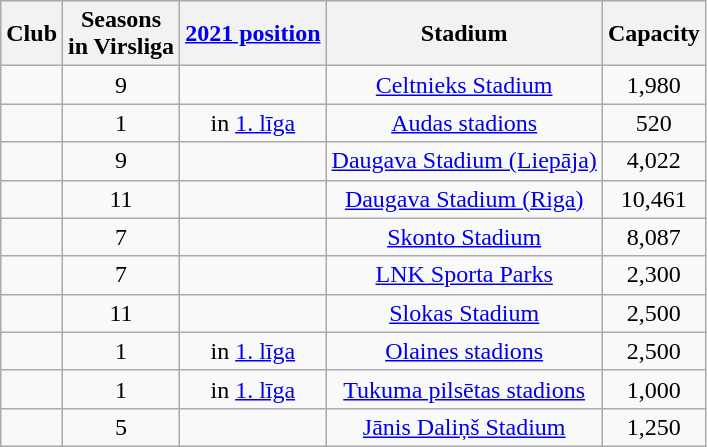<table class="wikitable sortable" style="text-align:center; font-size:100%;">
<tr>
<th>Club</th>
<th>Seasons <br>in Virsliga</th>
<th><a href='#'>2021 position</a></th>
<th>Stadium</th>
<th>Capacity</th>
</tr>
<tr>
<td rowspan=1></td>
<td rowspan=1>9</td>
<td rowspan=1></td>
<td><a href='#'>Celtnieks Stadium</a></td>
<td>1,980</td>
</tr>
<tr>
<td rowspan=1></td>
<td rowspan=1>1</td>
<td rowspan=1> in <a href='#'>1. līga</a></td>
<td><a href='#'>Audas stadions</a></td>
<td>520</td>
</tr>
<tr>
<td rowspan=1></td>
<td rowspan=1>9</td>
<td rowspan=1></td>
<td><a href='#'>Daugava Stadium (Liepāja)</a></td>
<td>4,022</td>
</tr>
<tr>
<td rowspan=1></td>
<td rowspan=1>11</td>
<td rowspan=1></td>
<td><a href='#'>Daugava Stadium (Riga)</a></td>
<td>10,461</td>
</tr>
<tr>
<td rowspan=1></td>
<td rowspan=1>7</td>
<td rowspan=1></td>
<td><a href='#'>Skonto Stadium</a></td>
<td>8,087</td>
</tr>
<tr>
<td rowspan=1></td>
<td rowspan=1>7</td>
<td rowspan=1></td>
<td><a href='#'>LNK Sporta Parks</a></td>
<td>2,300</td>
</tr>
<tr>
<td rowspan=1></td>
<td rowspan=1>11</td>
<td rowspan=1></td>
<td><a href='#'>Slokas Stadium</a></td>
<td>2,500</td>
</tr>
<tr>
<td rowspan=1></td>
<td rowspan=1>1</td>
<td rowspan=1> in <a href='#'>1. līga</a></td>
<td><a href='#'>Olaines stadions</a></td>
<td>2,500</td>
</tr>
<tr>
<td rowspan=1></td>
<td rowspan=1>1</td>
<td rowspan=1> in <a href='#'>1. līga</a></td>
<td><a href='#'>Tukuma pilsētas stadions</a></td>
<td>1,000</td>
</tr>
<tr>
<td rowspan=1></td>
<td rowspan=1>5</td>
<td rowspan=1></td>
<td><a href='#'>Jānis Daliņš Stadium</a></td>
<td>1,250</td>
</tr>
</table>
